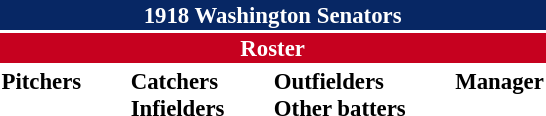<table class="toccolours" style="font-size: 95%;">
<tr>
<th colspan="10" style="background-color: #072764; color: white; text-align: center;">1918 Washington Senators</th>
</tr>
<tr>
<td colspan="10" style="background-color: #c6011f; color: white; text-align: center;"><strong>Roster</strong></td>
</tr>
<tr>
<td valign="top"><strong>Pitchers</strong><br>












</td>
<td width="25px"></td>
<td valign="top"><strong>Catchers</strong><br>



<strong>Infielders</strong>




</td>
<td width="25px"></td>
<td valign="top"><strong>Outfielders</strong><br>




<strong>Other batters</strong>

</td>
<td width="25px"></td>
<td valign="top"><strong>Manager</strong><br></td>
</tr>
</table>
